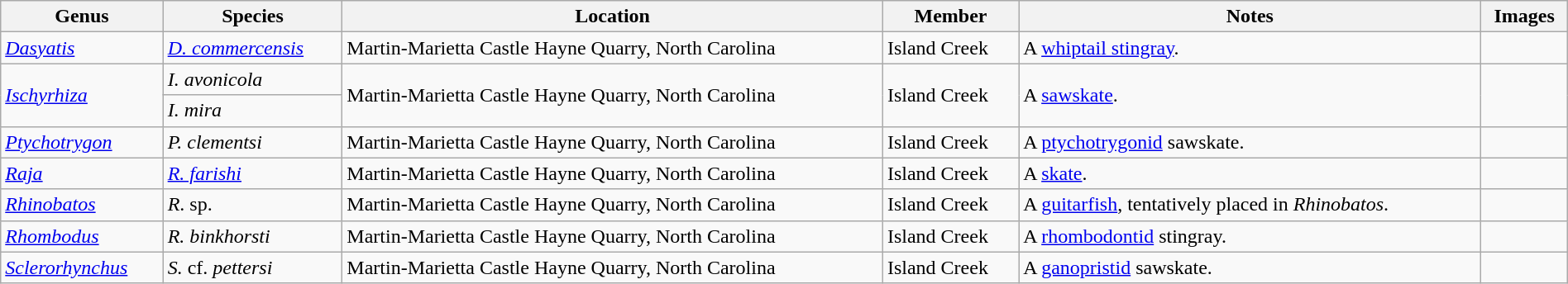<table class="wikitable" width="100%" align="center">
<tr>
<th>Genus</th>
<th>Species</th>
<th>Location</th>
<th>Member</th>
<th>Notes</th>
<th>Images</th>
</tr>
<tr>
<td><em><a href='#'>Dasyatis</a></em></td>
<td><em><a href='#'>D. commercensis</a></em></td>
<td>Martin-Marietta Castle Hayne Quarry, North Carolina</td>
<td>Island Creek</td>
<td>A <a href='#'>whiptail stingray</a>.</td>
<td></td>
</tr>
<tr>
<td rowspan="2"><em><a href='#'>Ischyrhiza</a></em></td>
<td><em>I. avonicola</em></td>
<td rowspan="2">Martin-Marietta Castle Hayne Quarry, North Carolina</td>
<td rowspan="2">Island Creek</td>
<td rowspan="2">A <a href='#'>sawskate</a>.</td>
<td rowspan="2"></td>
</tr>
<tr>
<td><em>I. mira</em></td>
</tr>
<tr>
<td><em><a href='#'>Ptychotrygon</a></em></td>
<td><em>P. clementsi</em></td>
<td>Martin-Marietta Castle Hayne Quarry, North Carolina</td>
<td>Island Creek</td>
<td>A <a href='#'>ptychotrygonid</a> sawskate.</td>
<td></td>
</tr>
<tr>
<td><em><a href='#'>Raja</a></em></td>
<td><em><a href='#'>R. farishi</a></em></td>
<td>Martin-Marietta Castle Hayne Quarry, North Carolina</td>
<td>Island Creek</td>
<td>A <a href='#'>skate</a>.</td>
<td></td>
</tr>
<tr>
<td><em><a href='#'>Rhinobatos</a></em></td>
<td><em>R</em>. sp.</td>
<td>Martin-Marietta Castle Hayne Quarry, North Carolina</td>
<td>Island Creek</td>
<td>A <a href='#'>guitarfish</a>, tentatively placed in <em>Rhinobatos</em>.</td>
<td></td>
</tr>
<tr>
<td><em><a href='#'>Rhombodus</a></em></td>
<td><em>R. binkhorsti</em></td>
<td>Martin-Marietta Castle Hayne Quarry, North Carolina</td>
<td>Island Creek</td>
<td>A <a href='#'>rhombodontid</a> stingray.</td>
<td></td>
</tr>
<tr>
<td><em><a href='#'>Sclerorhynchus</a></em></td>
<td><em>S.</em> cf. <em>pettersi</em></td>
<td>Martin-Marietta Castle Hayne Quarry, North Carolina</td>
<td>Island Creek</td>
<td>A <a href='#'>ganopristid</a> sawskate.</td>
<td></td>
</tr>
</table>
